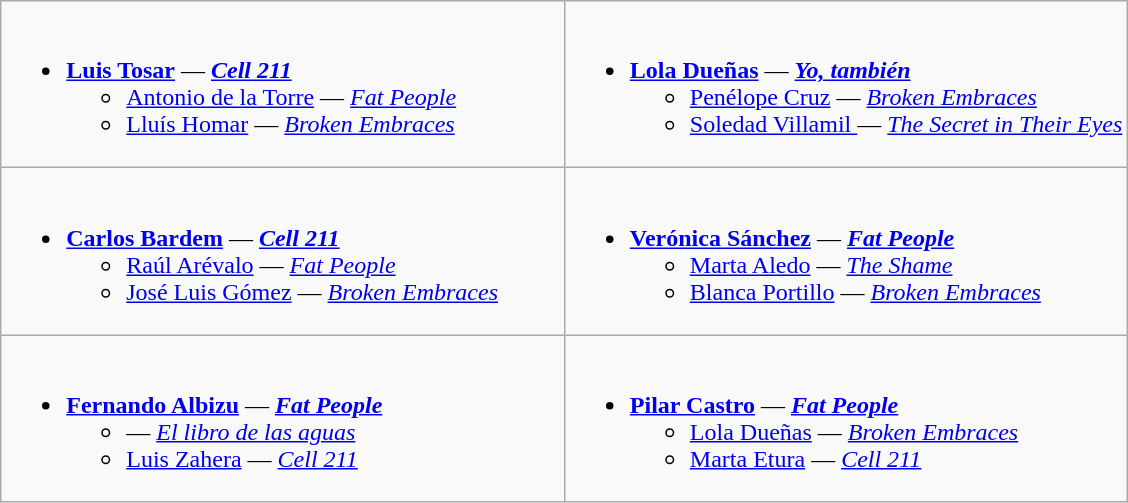<table class=wikitable>
<tr>
<td style="vertical-align:top;" width="50%"><br><ul><li><strong><a href='#'>Luis Tosar</a></strong> — <strong><em><a href='#'>Cell 211</a></em></strong><ul><li><a href='#'>Antonio de la Torre</a> — <em><a href='#'>Fat People</a></em></li><li><a href='#'>Lluís Homar</a> — <em><a href='#'>Broken Embraces</a></em></li></ul></li></ul></td>
<td style="vertical-align:top;" width="50%"><br><ul><li><strong><a href='#'>Lola Dueñas</a></strong> — <strong><em><a href='#'>Yo, también</a></em></strong><ul><li><a href='#'>Penélope Cruz</a> — <em><a href='#'>Broken Embraces</a></em></li><li><a href='#'>Soledad Villamil </a> — <em><a href='#'>The Secret in Their Eyes</a></em></li></ul></li></ul></td>
</tr>
<tr>
<td style="vertical-align:top;" width="50%"><br><ul><li><strong><a href='#'>Carlos Bardem</a></strong> — <strong><em><a href='#'>Cell 211</a></em></strong><ul><li><a href='#'>Raúl Arévalo</a> — <em><a href='#'>Fat People</a></em></li><li><a href='#'>José Luis Gómez</a> — <em><a href='#'>Broken Embraces</a></em></li></ul></li></ul></td>
<td style="vertical-align:top;" width="50%"><br><ul><li><strong><a href='#'>Verónica Sánchez</a></strong> — <strong><em><a href='#'>Fat People</a></em></strong><ul><li><a href='#'>Marta Aledo</a> — <em><a href='#'>The Shame</a></em></li><li><a href='#'>Blanca Portillo</a> — <em><a href='#'>Broken Embraces</a></em></li></ul></li></ul></td>
</tr>
<tr>
<td style="vertical-align:top;" width="50%"><br><ul><li><strong><a href='#'>Fernando Albizu</a></strong> — <strong><em><a href='#'>Fat People</a></em></strong><ul><li> — <em><a href='#'>El libro de las aguas</a></em></li><li><a href='#'>Luis Zahera</a> — <em><a href='#'>Cell 211</a></em></li></ul></li></ul></td>
<td style="vertical-align:top;" width="50%"><br><ul><li><strong><a href='#'>Pilar Castro</a></strong> — <strong><em><a href='#'>Fat People</a></em></strong><ul><li><a href='#'>Lola Dueñas</a> — <em><a href='#'>Broken Embraces</a></em></li><li><a href='#'>Marta Etura</a> — <em><a href='#'>Cell 211</a></em></li></ul></li></ul></td>
</tr>
</table>
